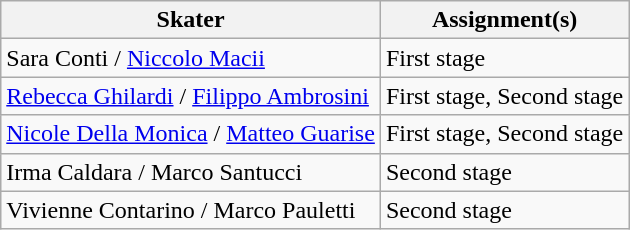<table class="wikitable">
<tr>
<th>Skater</th>
<th>Assignment(s)</th>
</tr>
<tr>
<td> Sara Conti / <a href='#'>Niccolo Macii</a></td>
<td>First stage</td>
</tr>
<tr>
<td> <a href='#'>Rebecca Ghilardi</a> / <a href='#'>Filippo Ambrosini</a></td>
<td>First stage, Second stage</td>
</tr>
<tr>
<td> <a href='#'>Nicole Della Monica</a> / <a href='#'>Matteo Guarise</a></td>
<td>First stage, Second stage</td>
</tr>
<tr>
<td> Irma Caldara / Marco Santucci</td>
<td>Second stage</td>
</tr>
<tr>
<td> Vivienne Contarino / Marco Pauletti</td>
<td>Second stage</td>
</tr>
</table>
